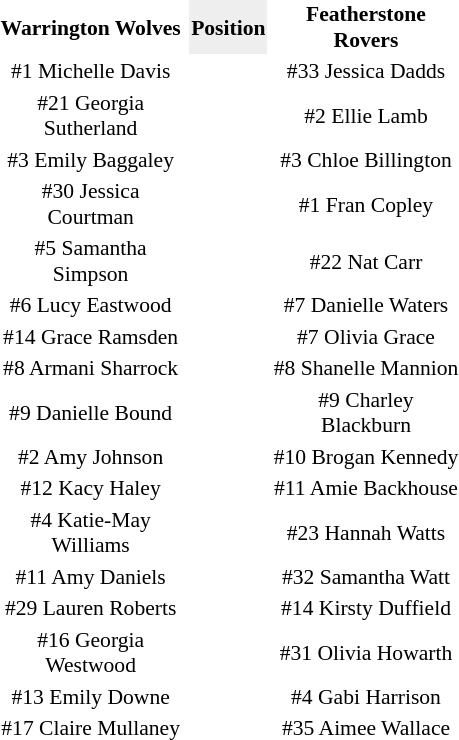<table style="float:right; font-size:90%; margin-left:1em; text-align:center">
<tr>
<th style="width:126px; border: ;">Warrington Wolves</th>
<th style="text-align:center; background:#eee; color:black;">Position</th>
<th style="width:126px; border: ; background: ; color: ;">Featherstone Rovers</th>
</tr>
<tr>
<td>#1 Michelle Davis</td>
<td></td>
<td>#33 Jessica Dadds</td>
</tr>
<tr>
<td>#21 Georgia Sutherland</td>
<td></td>
<td>#2 Ellie Lamb</td>
</tr>
<tr>
<td>#3 Emily Baggaley</td>
<td></td>
<td>#3 Chloe Billington</td>
</tr>
<tr>
<td>#30 Jessica Courtman</td>
<td></td>
<td>#1 Fran Copley</td>
</tr>
<tr>
<td>#5 Samantha Simpson</td>
<td></td>
<td>#22 Nat Carr</td>
</tr>
<tr>
<td>#6 Lucy Eastwood</td>
<td></td>
<td>#7 Danielle Waters</td>
</tr>
<tr>
<td>#14 Grace Ramsden</td>
<td></td>
<td>#7 Olivia Grace</td>
</tr>
<tr>
<td>#8 Armani Sharrock</td>
<td></td>
<td>#8 Shanelle Mannion</td>
</tr>
<tr>
<td>#9 Danielle Bound</td>
<td></td>
<td>#9 Charley Blackburn</td>
</tr>
<tr>
<td>#2 Amy Johnson</td>
<td></td>
<td>#10 Brogan Kennedy</td>
</tr>
<tr>
<td>#12 Kacy Haley</td>
<td></td>
<td>#11 Amie Backhouse</td>
</tr>
<tr>
<td>#4 Katie-May Williams</td>
<td></td>
<td>#23 Hannah Watts</td>
</tr>
<tr>
<td>#11 Amy Daniels </td>
<td></td>
<td>#32 Samantha Watt</td>
</tr>
<tr>
<td>#29 Lauren Roberts</td>
<td></td>
<td>#14 Kirsty Duffield</td>
</tr>
<tr>
<td>#16 Georgia Westwood</td>
<td></td>
<td>#31 Olivia Howarth</td>
</tr>
<tr>
<td>#13 Emily Downe</td>
<td></td>
<td>#4 Gabi Harrison</td>
</tr>
<tr>
<td>#17 Claire Mullaney</td>
<td></td>
<td>#35 Aimee Wallace</td>
</tr>
</table>
